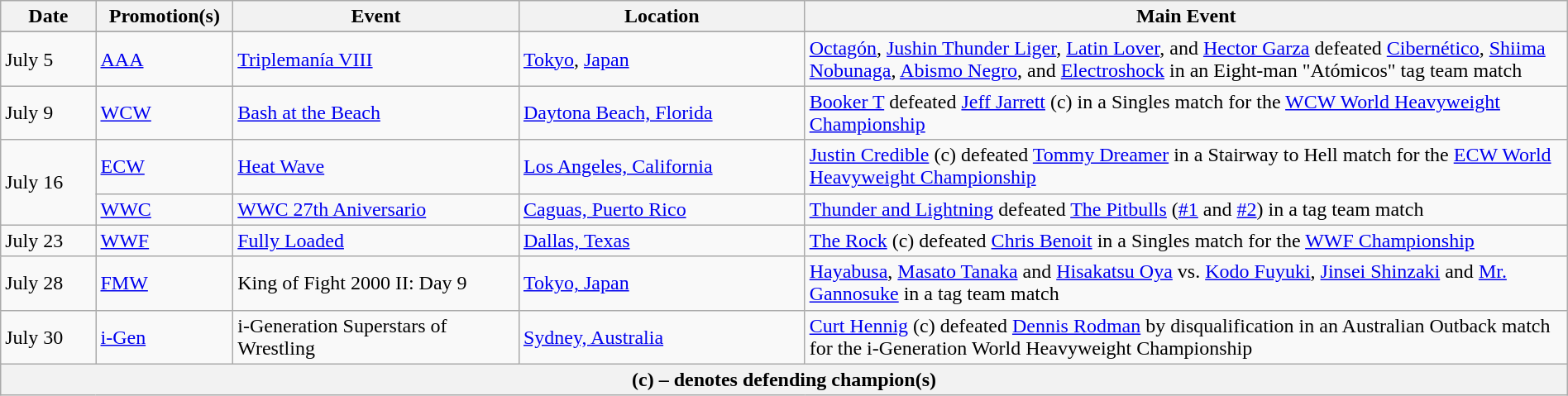<table class="wikitable" style="width:100%;">
<tr>
<th width="5%">Date</th>
<th width="5%">Promotion(s)</th>
<th style="width:15%;">Event</th>
<th style="width:15%;">Location</th>
<th style="width:40%;">Main Event</th>
</tr>
<tr style="width:20%;" |Notes>
</tr>
<tr>
<td>July 5</td>
<td><a href='#'>AAA</a></td>
<td><a href='#'>Triplemanía VIII</a></td>
<td><a href='#'>Tokyo</a>, <a href='#'>Japan</a></td>
<td><a href='#'>Octagón</a>, <a href='#'>Jushin Thunder Liger</a>, <a href='#'>Latin Lover</a>, and <a href='#'>Hector Garza</a> defeated <a href='#'>Cibernético</a>, <a href='#'>Shiima Nobunaga</a>, <a href='#'>Abismo Negro</a>, and <a href='#'>Electroshock</a> in an Eight-man "Atómicos" tag team match</td>
</tr>
<tr>
<td>July 9</td>
<td><a href='#'>WCW</a></td>
<td><a href='#'>Bash at the Beach</a></td>
<td><a href='#'>Daytona Beach, Florida</a></td>
<td><a href='#'>Booker T</a> defeated <a href='#'>Jeff Jarrett</a> (c) in a Singles match for the <a href='#'>WCW World Heavyweight Championship</a></td>
</tr>
<tr>
<td rowspan=2>July 16</td>
<td><a href='#'>ECW</a></td>
<td><a href='#'>Heat Wave</a></td>
<td><a href='#'>Los Angeles, California</a></td>
<td><a href='#'>Justin Credible</a> (c) defeated <a href='#'>Tommy Dreamer</a> in a Stairway to Hell match for the <a href='#'>ECW World Heavyweight Championship</a></td>
</tr>
<tr>
<td><a href='#'>WWC</a></td>
<td><a href='#'>WWC 27th Aniversario</a></td>
<td><a href='#'>Caguas, Puerto Rico</a></td>
<td><a href='#'>Thunder and Lightning</a> defeated <a href='#'>The Pitbulls</a> (<a href='#'>#1</a> and <a href='#'>#2</a>) in a tag team match</td>
</tr>
<tr>
<td>July 23</td>
<td><a href='#'>WWF</a></td>
<td><a href='#'>Fully Loaded</a></td>
<td><a href='#'>Dallas, Texas</a></td>
<td><a href='#'>The Rock</a> (c) defeated <a href='#'>Chris Benoit</a> in a Singles match for the <a href='#'>WWF Championship</a></td>
</tr>
<tr>
<td>July 28</td>
<td><a href='#'>FMW</a></td>
<td>King of Fight 2000 II: Day 9</td>
<td><a href='#'>Tokyo, Japan</a></td>
<td><a href='#'>Hayabusa</a>, <a href='#'>Masato Tanaka</a> and <a href='#'>Hisakatsu Oya</a> vs. <a href='#'>Kodo Fuyuki</a>, <a href='#'>Jinsei Shinzaki</a> and <a href='#'>Mr. Gannosuke</a> in a tag team match</td>
</tr>
<tr>
<td>July 30</td>
<td><a href='#'>i-Gen</a></td>
<td>i-Generation Superstars of Wrestling</td>
<td><a href='#'>Sydney, Australia</a></td>
<td><a href='#'>Curt Hennig</a> (c) defeated <a href='#'>Dennis Rodman</a> by disqualification in an Australian Outback match for the i-Generation World Heavyweight Championship</td>
</tr>
<tr>
<th colspan="6">(c) – denotes defending champion(s)</th>
</tr>
</table>
